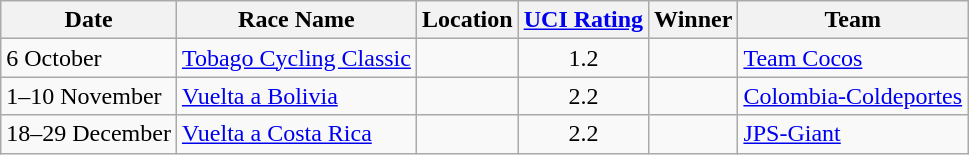<table class="wikitable sortable">
<tr>
<th>Date</th>
<th>Race Name</th>
<th>Location</th>
<th><a href='#'>UCI Rating</a></th>
<th>Winner</th>
<th>Team</th>
</tr>
<tr>
<td>6 October</td>
<td><a href='#'>Tobago Cycling Classic</a></td>
<td></td>
<td align=center>1.2</td>
<td></td>
<td><a href='#'>Team Cocos</a></td>
</tr>
<tr>
<td>1–10 November</td>
<td><a href='#'>Vuelta a Bolivia</a></td>
<td></td>
<td align=center>2.2</td>
<td></td>
<td><a href='#'>Colombia-Coldeportes</a></td>
</tr>
<tr>
<td>18–29 December</td>
<td><a href='#'>Vuelta a Costa Rica</a></td>
<td></td>
<td align=center>2.2</td>
<td></td>
<td><a href='#'>JPS-Giant</a></td>
</tr>
</table>
